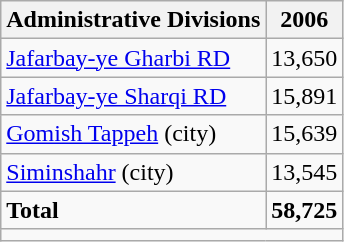<table class="wikitable">
<tr>
<th>Administrative Divisions</th>
<th>2006</th>
</tr>
<tr>
<td><a href='#'>Jafarbay-ye Gharbi RD</a></td>
<td style="text-align: right;">13,650</td>
</tr>
<tr>
<td><a href='#'>Jafarbay-ye Sharqi RD</a></td>
<td style="text-align: right;">15,891</td>
</tr>
<tr>
<td><a href='#'>Gomish Tappeh</a> (city)</td>
<td style="text-align: right;">15,639</td>
</tr>
<tr>
<td><a href='#'>Siminshahr</a> (city)</td>
<td style="text-align: right;">13,545</td>
</tr>
<tr>
<td><strong>Total</strong></td>
<td style="text-align: right;"><strong>58,725</strong></td>
</tr>
<tr>
<td colspan=2></td>
</tr>
</table>
